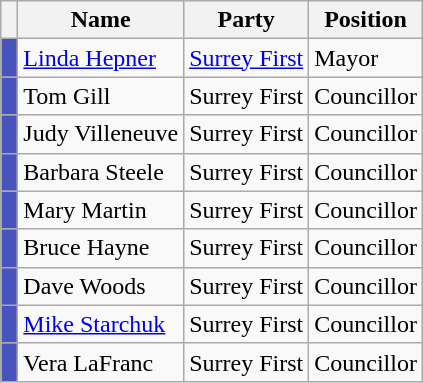<table class="wikitable sortable">
<tr>
<th class="wikitable unsortable"></th>
<th>Name</th>
<th>Party</th>
<th>Position</th>
</tr>
<tr>
<td bgcolor=#4953BE> </td>
<td><a href='#'>Linda Hepner</a></td>
<td><a href='#'>Surrey First</a></td>
<td>Mayor</td>
</tr>
<tr>
<td bgcolor=#4953BE> </td>
<td>Tom Gill</td>
<td>Surrey First</td>
<td>Councillor</td>
</tr>
<tr>
<td bgcolor=#4953BE> </td>
<td>Judy Villeneuve</td>
<td>Surrey First</td>
<td>Councillor</td>
</tr>
<tr>
<td bgcolor=#4953BE> </td>
<td>Barbara Steele</td>
<td>Surrey First</td>
<td>Councillor</td>
</tr>
<tr>
<td bgcolor=#4953BE> </td>
<td>Mary Martin</td>
<td>Surrey First</td>
<td>Councillor</td>
</tr>
<tr>
<td bgcolor=#4953BE> </td>
<td>Bruce Hayne</td>
<td>Surrey First</td>
<td>Councillor</td>
</tr>
<tr>
<td bgcolor=#4953BE> </td>
<td>Dave Woods</td>
<td>Surrey First</td>
<td>Councillor</td>
</tr>
<tr>
<td bgcolor=#4953BE> </td>
<td><a href='#'>Mike Starchuk</a></td>
<td>Surrey First</td>
<td>Councillor</td>
</tr>
<tr>
<td bgcolor=#4953BE> </td>
<td>Vera LaFranc</td>
<td>Surrey First</td>
<td>Councillor</td>
</tr>
</table>
